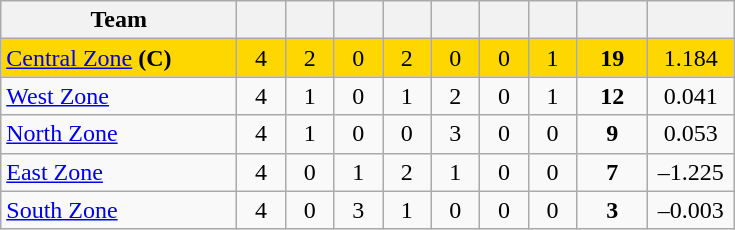<table class="wikitable" style="text-align:center">
<tr>
<th width="150">Team</th>
<th width="25"></th>
<th width="25"></th>
<th width="25"></th>
<th width="25"></th>
<th width="25"></th>
<th width="25"></th>
<th width="25"></th>
<th width="40"></th>
<th width="50"></th>
</tr>
<tr style="background:gold;">
<td style="text-align:left"><a href='#'>Central Zone</a> <strong>(C)</strong></td>
<td>4</td>
<td>2</td>
<td>0</td>
<td>2</td>
<td>0</td>
<td>0</td>
<td>1</td>
<td><strong>19</strong></td>
<td>1.184</td>
</tr>
<tr>
<td style="text-align:left"><a href='#'>West Zone</a></td>
<td>4</td>
<td>1</td>
<td>0</td>
<td>1</td>
<td>2</td>
<td>0</td>
<td>1</td>
<td><strong>12</strong></td>
<td>0.041</td>
</tr>
<tr>
<td style="text-align:left"><a href='#'>North Zone</a></td>
<td>4</td>
<td>1</td>
<td>0</td>
<td>0</td>
<td>3</td>
<td>0</td>
<td>0</td>
<td><strong>9</strong></td>
<td>0.053</td>
</tr>
<tr>
<td style="text-align:left"><a href='#'>East Zone</a></td>
<td>4</td>
<td>0</td>
<td>1</td>
<td>2</td>
<td>1</td>
<td>0</td>
<td>0</td>
<td><strong>7</strong></td>
<td>–1.225</td>
</tr>
<tr>
<td style="text-align:left"><a href='#'>South Zone</a></td>
<td>4</td>
<td>0</td>
<td>3</td>
<td>1</td>
<td>0</td>
<td>0</td>
<td>0</td>
<td><strong>3</strong></td>
<td>–0.003</td>
</tr>
</table>
